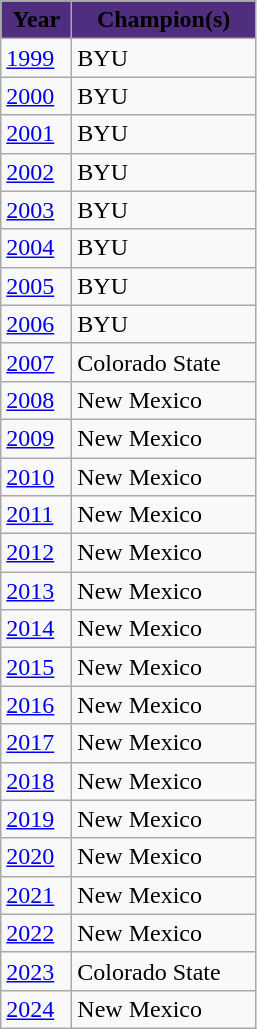<table class="wikitable">
<tr>
<th style="background:#4F2D7F;" scope="col" width="40px"><span> Year</span></th>
<th style="background:#4F2D7F;" scope="col" width="115px"><span> Champion(s)</span></th>
</tr>
<tr>
<td><a href='#'>1999</a></td>
<td>BYU</td>
</tr>
<tr>
<td><a href='#'>2000</a></td>
<td>BYU</td>
</tr>
<tr>
<td><a href='#'>2001</a></td>
<td>BYU</td>
</tr>
<tr>
<td><a href='#'>2002</a></td>
<td>BYU</td>
</tr>
<tr>
<td><a href='#'>2003</a></td>
<td>BYU</td>
</tr>
<tr>
<td><a href='#'>2004</a></td>
<td>BYU</td>
</tr>
<tr>
<td><a href='#'>2005</a></td>
<td>BYU</td>
</tr>
<tr>
<td><a href='#'>2006</a></td>
<td>BYU</td>
</tr>
<tr>
<td><a href='#'>2007</a></td>
<td>Colorado State</td>
</tr>
<tr>
<td><a href='#'>2008</a></td>
<td>New Mexico</td>
</tr>
<tr>
<td><a href='#'>2009</a></td>
<td>New Mexico</td>
</tr>
<tr>
<td><a href='#'>2010</a></td>
<td>New Mexico</td>
</tr>
<tr>
<td><a href='#'>2011</a></td>
<td>New Mexico</td>
</tr>
<tr>
<td><a href='#'>2012</a></td>
<td>New Mexico</td>
</tr>
<tr>
<td><a href='#'>2013</a></td>
<td>New Mexico</td>
</tr>
<tr>
<td><a href='#'>2014</a></td>
<td>New Mexico</td>
</tr>
<tr>
<td><a href='#'>2015</a></td>
<td>New Mexico</td>
</tr>
<tr>
<td><a href='#'>2016</a></td>
<td>New Mexico</td>
</tr>
<tr>
<td><a href='#'>2017</a></td>
<td>New Mexico</td>
</tr>
<tr>
<td><a href='#'>2018</a></td>
<td>New Mexico</td>
</tr>
<tr>
<td><a href='#'>2019</a></td>
<td>New Mexico</td>
</tr>
<tr>
<td><a href='#'>2020</a></td>
<td>New Mexico</td>
</tr>
<tr>
<td><a href='#'>2021</a></td>
<td>New Mexico</td>
</tr>
<tr>
<td><a href='#'>2022</a></td>
<td>New Mexico</td>
</tr>
<tr>
<td><a href='#'>2023</a></td>
<td>Colorado State</td>
</tr>
<tr>
<td><a href='#'>2024</a></td>
<td>New Mexico</td>
</tr>
</table>
